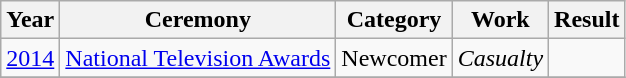<table class="wikitable">
<tr>
<th>Year</th>
<th>Ceremony</th>
<th>Category</th>
<th>Work</th>
<th>Result</th>
</tr>
<tr>
<td><a href='#'>2014</a></td>
<td><a href='#'>National Television Awards</a></td>
<td>Newcomer</td>
<td><em>Casualty</em></td>
<td></td>
</tr>
<tr>
</tr>
</table>
